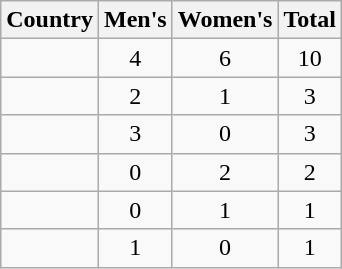<table class="wikitable sortable" style="text-align:center">
<tr>
<th>Country</th>
<th>Men's</th>
<th>Women's</th>
<th>Total</th>
</tr>
<tr>
<td align="left"></td>
<td>4</td>
<td>6</td>
<td>10</td>
</tr>
<tr>
<td align="left"></td>
<td>2</td>
<td>1</td>
<td>3</td>
</tr>
<tr>
<td align="left"></td>
<td>3</td>
<td>0</td>
<td>3</td>
</tr>
<tr>
<td align="left"></td>
<td>0</td>
<td>2</td>
<td>2</td>
</tr>
<tr>
<td align="left"></td>
<td>0</td>
<td>1</td>
<td>1</td>
</tr>
<tr>
<td align="left"></td>
<td>1</td>
<td>0</td>
<td>1</td>
</tr>
</table>
